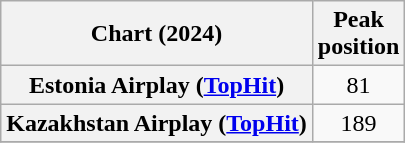<table class="wikitable sortable plainrowheaders" style="text-align:center">
<tr>
<th scope="col">Chart (2024)</th>
<th scope="col">Peak<br>position</th>
</tr>
<tr>
<th scope="row">Estonia Airplay (<a href='#'>TopHit</a>)</th>
<td>81</td>
</tr>
<tr>
<th scope="row">Kazakhstan Airplay (<a href='#'>TopHit</a>)</th>
<td>189</td>
</tr>
<tr>
</tr>
</table>
